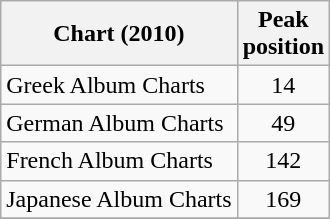<table class="wikitable sortable">
<tr>
<th>Chart (2010)</th>
<th>Peak<br>position</th>
</tr>
<tr>
<td>Greek Album Charts</td>
<td align="center">14</td>
</tr>
<tr>
<td>German Album Charts</td>
<td align="center">49</td>
</tr>
<tr>
<td>French Album Charts</td>
<td align="center">142</td>
</tr>
<tr>
<td>Japanese Album Charts</td>
<td align="center">169</td>
</tr>
<tr>
</tr>
</table>
